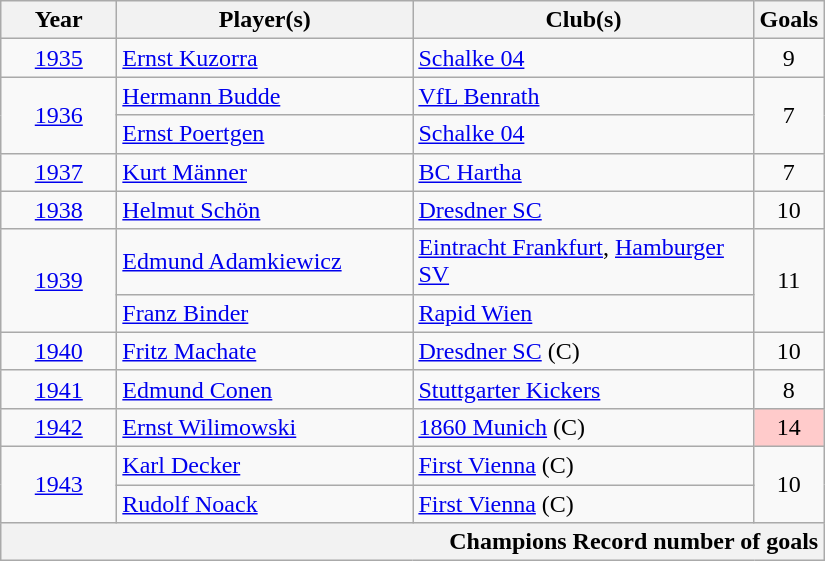<table class="wikitable sortable">
<tr>
<th style="width:70px">Year</th>
<th style="width:190px">Player(s)</th>
<th style="width:220px">Club(s)</th>
<th>Goals</th>
</tr>
<tr>
<td style="text-align:center"><a href='#'>1935</a></td>
<td data-sort-value="Kuzorra, Ernst"> <a href='#'>Ernst Kuzorra</a></td>
<td data-sort-value="Schalke"><a href='#'>Schalke 04</a></td>
<td style="text-align:center">9</td>
</tr>
<tr>
<td rowspan="2" style="text-align:center"><a href='#'>1936</a></td>
<td data-sort-value="Budde, Hermann"> <a href='#'>Hermann Budde</a></td>
<td data-sort-value="Benrath"><a href='#'>VfL Benrath</a></td>
<td rowspan="2" style="text-align:center">7</td>
</tr>
<tr>
<td data-sort-value="Poertgen, Ernst"> <a href='#'>Ernst Poertgen</a></td>
<td data-sort-value="Schalke"><a href='#'>Schalke 04</a></td>
</tr>
<tr>
<td style="text-align:center"><a href='#'>1937</a></td>
<td data-sort-value="Manner, Kurt"> <a href='#'>Kurt Männer</a></td>
<td data-sort-value="Hartha"><a href='#'>BC Hartha</a></td>
<td style="text-align:center">7</td>
</tr>
<tr>
<td style="text-align:center"><a href='#'>1938</a></td>
<td data-sort-value="Schon, Helmut"> <a href='#'>Helmut Schön</a></td>
<td data-sort-value="Dresden"><a href='#'>Dresdner SC</a></td>
<td style="text-align:center">10</td>
</tr>
<tr>
<td rowspan="2" style="text-align:center"><a href='#'>1939</a></td>
<td data-sort-value="Adamkiewicz, Edmund"> <a href='#'>Edmund Adamkiewicz</a></td>
<td data-sort-value="Frankfurt; Hamburg"><a href='#'>Eintracht Frankfurt</a>, <a href='#'>Hamburger SV</a></td>
<td rowspan="2" style="text-align:center">11</td>
</tr>
<tr>
<td data-sort-value="Binder, Franz"> <a href='#'>Franz Binder</a></td>
<td data-sort-value="Wein"><a href='#'>Rapid Wien</a></td>
</tr>
<tr>
<td style="text-align:center"><a href='#'>1940</a></td>
<td data-sort-value="Machate, Fritz"> <a href='#'>Fritz Machate</a></td>
<td data-sort-value="Dresden"><a href='#'>Dresdner SC</a> <span>(C)</span></td>
<td style="text-align:center">10</td>
</tr>
<tr>
<td style="text-align:center"><a href='#'>1941</a></td>
<td data-sort-value="Conen, Edmund"> <a href='#'>Edmund Conen</a></td>
<td data-sort-value="Stuttgart, Kickers"><a href='#'>Stuttgarter Kickers</a></td>
<td style="text-align:center">8</td>
</tr>
<tr>
<td style="text-align:center"><a href='#'>1942</a></td>
<td data-sort-value="Wilimowski, Ernst"> <a href='#'>Ernst Wilimowski</a></td>
<td data-sort-value="Munich, 1860"><a href='#'>1860 Munich</a> <span>(C)</span></td>
<td style="text-align:center; background:#FFCBCB">14</td>
</tr>
<tr>
<td rowspan="2" style="text-align:center"><a href='#'>1943</a></td>
<td data-sort-value="Decker, Karl"> <a href='#'>Karl Decker</a></td>
<td data-sort-value="Vienna"><a href='#'>First Vienna</a> <span>(C)</span></td>
<td rowspan="2" style="text-align:center">10</td>
</tr>
<tr>
<td data-sort-value="Noack, Rudolf"> <a href='#'>Rudolf Noack</a></td>
<td data-sort-value="Vienna"><a href='#'>First Vienna</a> <span>(C)</span></td>
</tr>
<tr>
<th colspan="4" style="text-align:right"> Champions  Record number of goals</th>
</tr>
</table>
